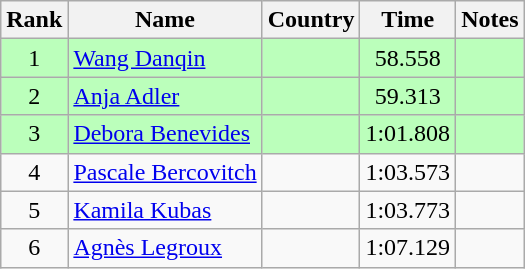<table class="wikitable" style="text-align:center">
<tr>
<th>Rank</th>
<th>Name</th>
<th>Country</th>
<th>Time</th>
<th>Notes</th>
</tr>
<tr bgcolor=bbffbb>
<td>1</td>
<td align="left"><a href='#'>Wang Danqin</a></td>
<td align="left"></td>
<td>58.558</td>
<td></td>
</tr>
<tr bgcolor=bbffbb>
<td>2</td>
<td align="left"><a href='#'>Anja Adler</a></td>
<td align="left"></td>
<td>59.313</td>
<td></td>
</tr>
<tr bgcolor=bbffbb>
<td>3</td>
<td align="left"><a href='#'>Debora Benevides</a></td>
<td align="left"></td>
<td>1:01.808</td>
<td></td>
</tr>
<tr>
<td>4</td>
<td align="left"><a href='#'>Pascale Bercovitch</a></td>
<td align="left"></td>
<td>1:03.573</td>
<td></td>
</tr>
<tr>
<td>5</td>
<td align="left"><a href='#'>Kamila Kubas</a></td>
<td align="left"></td>
<td>1:03.773</td>
<td></td>
</tr>
<tr>
<td>6</td>
<td align="left"><a href='#'>Agnès Legroux</a></td>
<td align="left"></td>
<td>1:07.129</td>
<td></td>
</tr>
</table>
